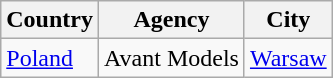<table class="wikitable">
<tr>
<th>Country</th>
<th>Agency</th>
<th>City</th>
</tr>
<tr>
<td><a href='#'>Poland</a></td>
<td>Avant Models</td>
<td><a href='#'>Warsaw</a></td>
</tr>
</table>
